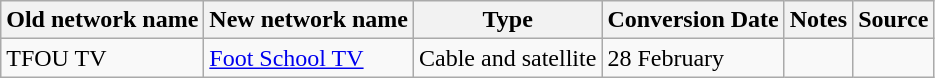<table class="wikitable">
<tr>
<th>Old network name</th>
<th>New network name</th>
<th>Type</th>
<th>Conversion Date</th>
<th>Notes</th>
<th>Source</th>
</tr>
<tr>
<td>TFOU TV</td>
<td><a href='#'>Foot School TV</a></td>
<td>Cable and satellite</td>
<td>28 February</td>
<td></td>
<td></td>
</tr>
</table>
